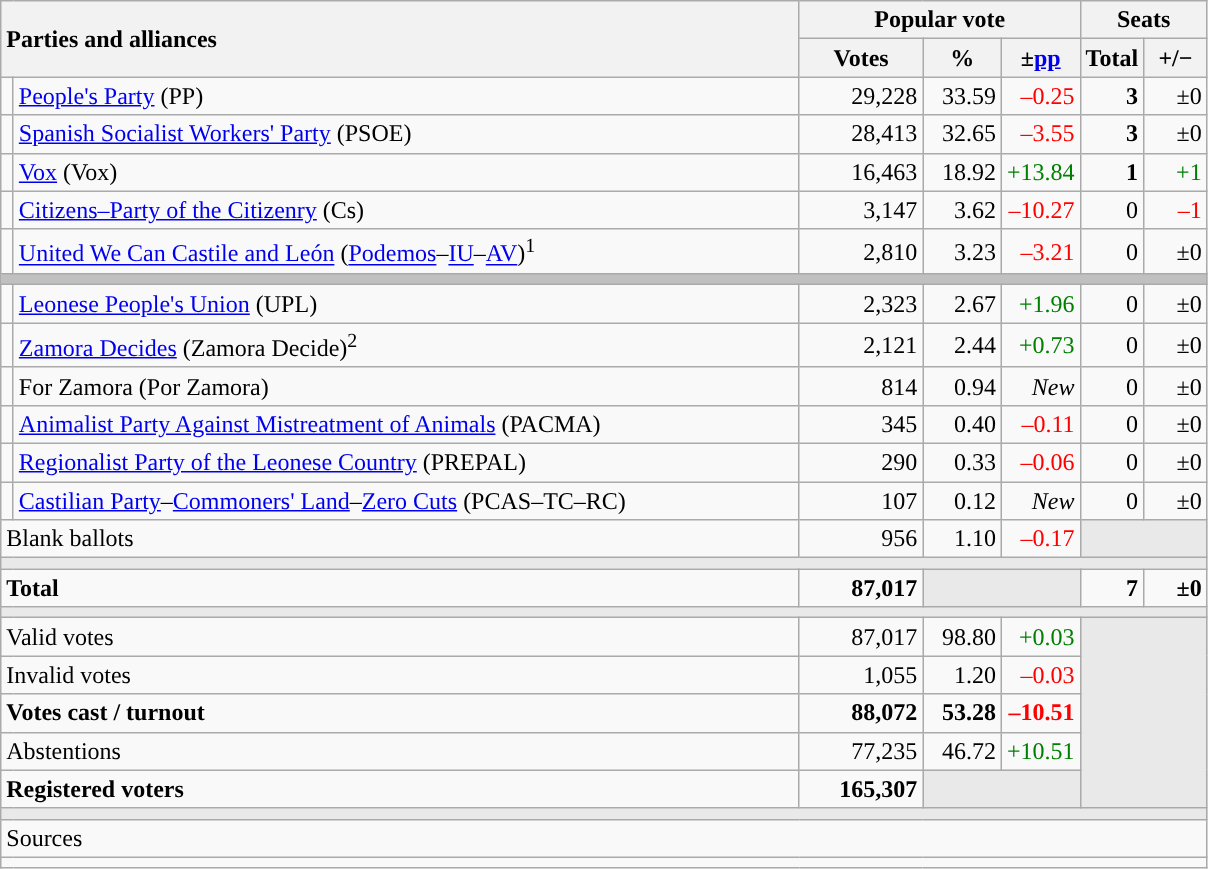<table class="wikitable" style="text-align:right;">
<tr>
<th style="text-align:left;" rowspan="2" colspan="2" width="525">Parties and alliances</th>
<th colspan="3">Popular vote</th>
<th colspan="2">Seats</th>
</tr>
<tr>
<th width="75">Votes</th>
<th width="45">%</th>
<th width="45">±<a href='#'>pp</a></th>
<th width="35">Total</th>
<th width="35">+/−</th>
</tr>
<tr>
<td width="1" style="color:inherit;background:"></td>
<td align="left"><a href='#'>People's Party</a> (PP)</td>
<td>29,228</td>
<td>33.59</td>
<td style="color:red;">–0.25</td>
<td><strong>3</strong></td>
<td>±0</td>
</tr>
<tr>
<td style="color:inherit;background:"></td>
<td align="left"><a href='#'>Spanish Socialist Workers' Party</a> (PSOE)</td>
<td>28,413</td>
<td>32.65</td>
<td style="color:red;">–3.55</td>
<td><strong>3</strong></td>
<td>±0</td>
</tr>
<tr>
<td style="color:inherit;background:"></td>
<td align="left"><a href='#'>Vox</a> (Vox)</td>
<td>16,463</td>
<td>18.92</td>
<td style="color:green;">+13.84</td>
<td><strong>1</strong></td>
<td style="color:green;">+1</td>
</tr>
<tr>
<td style="color:inherit;background:"></td>
<td align="left"><a href='#'>Citizens–Party of the Citizenry</a> (Cs)</td>
<td>3,147</td>
<td>3.62</td>
<td style="color:red;">–10.27</td>
<td>0</td>
<td style="color:red;">–1</td>
</tr>
<tr>
<td style="color:inherit;background:"></td>
<td align="left"><a href='#'>United We Can Castile and León</a> (<a href='#'>Podemos</a>–<a href='#'>IU</a>–<a href='#'>AV</a>)<sup>1</sup></td>
<td>2,810</td>
<td>3.23</td>
<td style="color:red;">–3.21</td>
<td>0</td>
<td>±0</td>
</tr>
<tr>
<td colspan="7" bgcolor="#C0C0C0"></td>
</tr>
<tr>
<td style="color:inherit;background:"></td>
<td align="left"><a href='#'>Leonese People's Union</a> (UPL)</td>
<td>2,323</td>
<td>2.67</td>
<td style="color:green;">+1.96</td>
<td>0</td>
<td>±0</td>
</tr>
<tr>
<td style="color:inherit;background:"></td>
<td align="left"><a href='#'>Zamora Decides</a> (Zamora Decide)<sup>2</sup></td>
<td>2,121</td>
<td>2.44</td>
<td style="color:green;">+0.73</td>
<td>0</td>
<td>±0</td>
</tr>
<tr>
<td style="color:inherit;background:"></td>
<td align="left">For Zamora (Por Zamora)</td>
<td>814</td>
<td>0.94</td>
<td><em>New</em></td>
<td>0</td>
<td>±0</td>
</tr>
<tr>
<td style="color:inherit;background:"></td>
<td align="left"><a href='#'>Animalist Party Against Mistreatment of Animals</a> (PACMA)</td>
<td>345</td>
<td>0.40</td>
<td style="color:red;">–0.11</td>
<td>0</td>
<td>±0</td>
</tr>
<tr>
<td style="color:inherit;background:"></td>
<td align="left"><a href='#'>Regionalist Party of the Leonese Country</a> (PREPAL)</td>
<td>290</td>
<td>0.33</td>
<td style="color:red;">–0.06</td>
<td>0</td>
<td>±0</td>
</tr>
<tr>
<td style="color:inherit;background:"></td>
<td align="left"><a href='#'>Castilian Party</a>–<a href='#'>Commoners' Land</a>–<a href='#'>Zero Cuts</a> (PCAS–TC–RC)</td>
<td>107</td>
<td>0.12</td>
<td><em>New</em></td>
<td>0</td>
<td>±0</td>
</tr>
<tr>
<td align="left" colspan="2">Blank ballots</td>
<td>956</td>
<td>1.10</td>
<td style="color:red;">–0.17</td>
<td bgcolor="#E9E9E9" colspan="2"></td>
</tr>
<tr>
<td colspan="7" bgcolor="#E9E9E9"></td>
</tr>
<tr style="font-weight:bold;">
<td align="left" colspan="2">Total</td>
<td>87,017</td>
<td bgcolor="#E9E9E9" colspan="2"></td>
<td>7</td>
<td>±0</td>
</tr>
<tr>
<td colspan="7" bgcolor="#E9E9E9"></td>
</tr>
<tr>
<td align="left" colspan="2">Valid votes</td>
<td>87,017</td>
<td>98.80</td>
<td style="color:green;">+0.03</td>
<td bgcolor="#E9E9E9" colspan="2" rowspan="5"></td>
</tr>
<tr>
<td align="left" colspan="2">Invalid votes</td>
<td>1,055</td>
<td>1.20</td>
<td style="color:red;">–0.03</td>
</tr>
<tr style="font-weight:bold;">
<td align="left" colspan="2">Votes cast / turnout</td>
<td>88,072</td>
<td>53.28</td>
<td style="color:red;">–10.51</td>
</tr>
<tr>
<td align="left" colspan="2">Abstentions</td>
<td>77,235</td>
<td>46.72</td>
<td style="color:green;">+10.51</td>
</tr>
<tr style="font-weight:bold;">
<td align="left" colspan="2">Registered voters</td>
<td>165,307</td>
<td bgcolor="#E9E9E9" colspan="2"></td>
</tr>
<tr>
<td colspan="7" bgcolor="#E9E9E9"></td>
</tr>
<tr>
<td align="left" colspan="7">Sources</td>
</tr>
<tr>
<td colspan="7" style="text-align:left; max-width:790px;"></td>
</tr>
</table>
